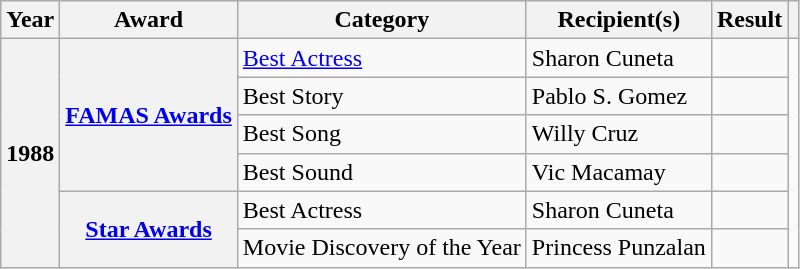<table class="wikitable sortable plainrowheaders">
<tr>
<th scope="col" data-sort-type="date">Year</th>
<th scope="col">Award</th>
<th scope="col">Category</th>
<th scope="col">Recipient(s)</th>
<th scope="col">Result</th>
<th scope="col" class="unsortable"></th>
</tr>
<tr>
<th rowspan="6" scope="row">1988</th>
<th rowspan="4" scope="row"><a href='#'>FAMAS Awards</a></th>
<td align="left"><a href='#'>Best Actress</a></td>
<td align="left">Sharon Cuneta</td>
<td></td>
<td rowspan="6" scope="row"></td>
</tr>
<tr>
<td align="left">Best Story</td>
<td align="left">Pablo S. Gomez</td>
<td></td>
</tr>
<tr>
<td align="left">Best Song</td>
<td align="left">Willy Cruz</td>
<td></td>
</tr>
<tr>
<td align="left">Best Sound</td>
<td align="left">Vic Macamay</td>
<td></td>
</tr>
<tr>
<th rowspan="2" scope="row"><a href='#'>Star Awards</a></th>
<td align="left">Best Actress</td>
<td align="left">Sharon Cuneta</td>
<td></td>
</tr>
<tr>
<td align="left">Movie Discovery of the Year</td>
<td align="left">Princess Punzalan</td>
<td></td>
</tr>
</table>
